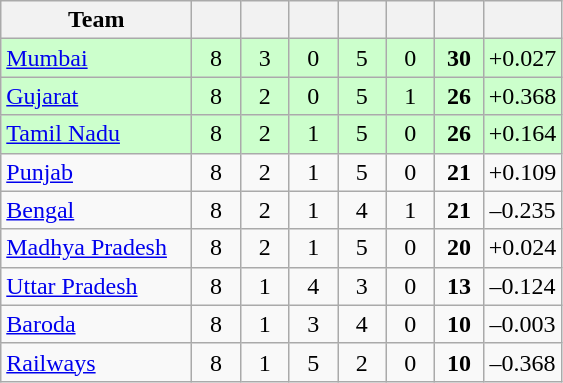<table class="wikitable" style="text-align:center">
<tr>
<th style="width:120px">Team</th>
<th style="width:25px"></th>
<th style="width:25px"></th>
<th style="width:25px"></th>
<th style="width:25px"></th>
<th style="width:25px"></th>
<th style="width:25px"></th>
<th style="width:40px;"></th>
</tr>
<tr style="background:#cfc;">
<td style="text-align:left"><a href='#'>Mumbai</a></td>
<td>8</td>
<td>3</td>
<td>0</td>
<td>5</td>
<td>0</td>
<td><strong>30</strong></td>
<td>+0.027</td>
</tr>
<tr style="background:#cfc;">
<td style="text-align:left"><a href='#'>Gujarat</a></td>
<td>8</td>
<td>2</td>
<td>0</td>
<td>5</td>
<td>1</td>
<td><strong>26</strong></td>
<td>+0.368</td>
</tr>
<tr style="background:#cfc;">
<td style="text-align:left"><a href='#'>Tamil Nadu</a></td>
<td>8</td>
<td>2</td>
<td>1</td>
<td>5</td>
<td>0</td>
<td><strong>26</strong></td>
<td>+0.164</td>
</tr>
<tr>
<td style="text-align:left"><a href='#'>Punjab</a></td>
<td>8</td>
<td>2</td>
<td>1</td>
<td>5</td>
<td>0</td>
<td><strong>21</strong></td>
<td>+0.109</td>
</tr>
<tr>
<td style="text-align:left"><a href='#'>Bengal</a></td>
<td>8</td>
<td>2</td>
<td>1</td>
<td>4</td>
<td>1</td>
<td><strong>21</strong></td>
<td>–0.235</td>
</tr>
<tr>
<td style="text-align:left"><a href='#'>Madhya Pradesh</a></td>
<td>8</td>
<td>2</td>
<td>1</td>
<td>5</td>
<td>0</td>
<td><strong>20</strong></td>
<td>+0.024</td>
</tr>
<tr>
<td style="text-align:left"><a href='#'>Uttar Pradesh</a></td>
<td>8</td>
<td>1</td>
<td>4</td>
<td>3</td>
<td>0</td>
<td><strong>13</strong></td>
<td>–0.124</td>
</tr>
<tr>
<td style="text-align:left"><a href='#'>Baroda</a></td>
<td>8</td>
<td>1</td>
<td>3</td>
<td>4</td>
<td>0</td>
<td><strong>10</strong></td>
<td>–0.003</td>
</tr>
<tr>
<td style="text-align:left"><a href='#'>Railways</a></td>
<td>8</td>
<td>1</td>
<td>5</td>
<td>2</td>
<td>0</td>
<td><strong>10</strong></td>
<td>–0.368</td>
</tr>
</table>
